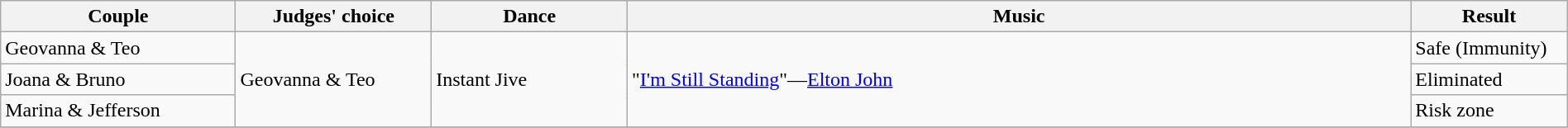<table class="wikitable sortable" style="width:100%;">
<tr>
<th style="width:15.0%;">Couple</th>
<th style="width:12.5%;">Judges' choice</th>
<th style="width:12.5%;">Dance</th>
<th style="width:50.0%;">Music</th>
<th style="width:10.0%;">Result</th>
</tr>
<tr>
<td>Geovanna & Teo</td>
<td rowspan=3>Geovanna & Teo</td>
<td rowspan=3>Instant Jive</td>
<td rowspan=3>"<a href='#'>I'm Still Standing</a>"—<a href='#'>Elton John</a></td>
<td>Safe (Immunity)</td>
</tr>
<tr>
<td>Joana & Bruno</td>
<td>Eliminated</td>
</tr>
<tr>
<td>Marina & Jefferson</td>
<td>Risk zone</td>
</tr>
<tr>
</tr>
</table>
